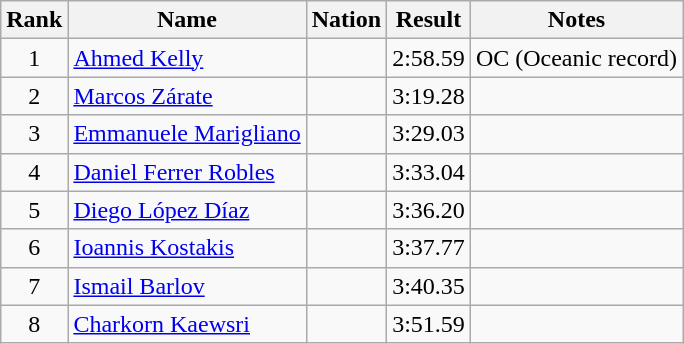<table class="wikitable sortable" style="text-align:center">
<tr>
<th>Rank</th>
<th>Name</th>
<th>Nation</th>
<th>Result</th>
<th>Notes</th>
</tr>
<tr>
<td>1</td>
<td align="left"><a href='#'>Ahmed Kelly</a></td>
<td align="left"></td>
<td>2:58.59</td>
<td>OC (Oceanic record)</td>
</tr>
<tr>
<td>2</td>
<td align="left"><a href='#'>Marcos Zárate</a></td>
<td align="left"></td>
<td>3:19.28</td>
<td></td>
</tr>
<tr>
<td>3</td>
<td align="left"><a href='#'>Emmanuele Marigliano</a></td>
<td align="left"></td>
<td>3:29.03</td>
<td></td>
</tr>
<tr>
<td>4</td>
<td align="left"><a href='#'>Daniel Ferrer Robles</a></td>
<td align="left"></td>
<td>3:33.04</td>
<td></td>
</tr>
<tr>
<td>5</td>
<td align="left"><a href='#'>Diego López Díaz</a></td>
<td align="left"></td>
<td>3:36.20</td>
<td></td>
</tr>
<tr>
<td>6</td>
<td align="left"><a href='#'>Ioannis Kostakis</a></td>
<td align="left"></td>
<td>3:37.77</td>
<td></td>
</tr>
<tr>
<td>7</td>
<td align="left"><a href='#'>Ismail Barlov</a></td>
<td align="left"></td>
<td>3:40.35</td>
<td></td>
</tr>
<tr>
<td>8</td>
<td align="left"><a href='#'>Charkorn Kaewsri</a></td>
<td align="left"></td>
<td>3:51.59</td>
<td></td>
</tr>
</table>
